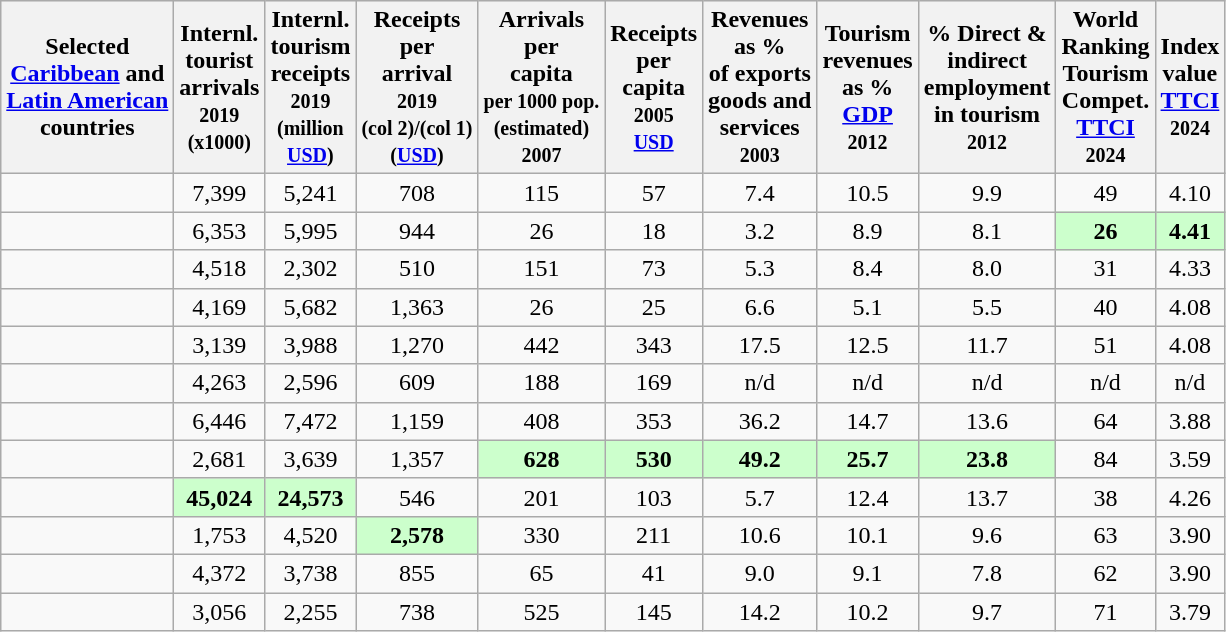<table class="sortable wikitable" style="margin:10px">
<tr bgcolor=#ececec>
<th>Selected <br> <a href='#'>Caribbean</a> and<br><a href='#'>Latin American</a> <br>countries</th>
<th>Internl.<br> tourist<br>arrivals<small><br>2019<br> (x1000)</small></th>
<th>Internl. <br>tourism <br> receipts<br><small>2019</small><br><small>(million<br><a href='#'>USD</a>)</small></th>
<th>Receipts<br> per <br>arrival<br><small> 2019<br>(col 2)/(col 1)<br>(<a href='#'>USD</a>)</small></th>
<th>Arrivals<br>per<br>capita<br><small>per 1000 pop.<br>(estimated)<br>2007 </small></th>
<th>Receipts <br>per<br> capita<small><br>2005 <br><a href='#'>USD</a></small></th>
<th>Revenues <br>as % <br>of exports<br>goods and<br>services<br><small>2003</small></th>
<th>Tourism<br>revenues<br> as %<br> <a href='#'>GDP</a> <br><small>2012</small></th>
<th>% Direct &<br> indirect<br>employment<br>in tourism<small><br>2012</small></th>
<th>World<br>Ranking<br>Tourism<br>Compet.<br><a href='#'>TTCI</a><br><small>2024</small></th>
<th>Index<br>value <br><a href='#'>TTCI</a><br><small>2024</small></th>
</tr>
<tr align=center>
<td align=left></td>
<td>7,399</td>
<td>5,241</td>
<td>708</td>
<td>115</td>
<td>57</td>
<td>7.4</td>
<td>10.5</td>
<td>9.9</td>
<td>49</td>
<td>4.10</td>
</tr>
<tr align="center">
<td align=left></td>
<td>6,353</td>
<td>5,995</td>
<td>944</td>
<td>26</td>
<td>18</td>
<td>3.2</td>
<td>8.9</td>
<td>8.1</td>
<td bgcolor=#ccffcc><strong>26</strong></td>
<td bgcolor=#ccffcc><strong>4.41</strong></td>
</tr>
<tr align="center">
<td align=left></td>
<td>4,518</td>
<td>2,302</td>
<td>510</td>
<td>151</td>
<td>73</td>
<td>5.3</td>
<td>8.4</td>
<td>8.0</td>
<td>31</td>
<td>4.33</td>
</tr>
<tr align="center">
<td align="left"></td>
<td>4,169</td>
<td>5,682</td>
<td>1,363</td>
<td>26</td>
<td>25</td>
<td>6.6</td>
<td>5.1</td>
<td>5.5</td>
<td>40</td>
<td>4.08</td>
</tr>
<tr align="center">
<td align=left></td>
<td>3,139</td>
<td>3,988</td>
<td>1,270</td>
<td>442</td>
<td>343</td>
<td>17.5</td>
<td>12.5</td>
<td>11.7</td>
<td>51</td>
<td>4.08</td>
</tr>
<tr align="center">
<td align=left></td>
<td>4,263</td>
<td>2,596</td>
<td>609</td>
<td>188</td>
<td>169</td>
<td>n/d</td>
<td>n/d</td>
<td>n/d</td>
<td>n/d</td>
<td>n/d</td>
</tr>
<tr align="center">
<td align=left></td>
<td>6,446</td>
<td>7,472</td>
<td>1,159</td>
<td>408</td>
<td>353</td>
<td>36.2</td>
<td>14.7</td>
<td>13.6</td>
<td>64</td>
<td>3.88</td>
</tr>
<tr align="center">
<td align=left></td>
<td>2,681</td>
<td>3,639</td>
<td>1,357</td>
<td bgcolor=#ccffcc><strong>628</strong></td>
<td bgcolor=#ccffcc><strong>530</strong></td>
<td bgcolor=#ccffcc><strong>49.2</strong></td>
<td bgcolor=#ccffcc><strong>25.7</strong></td>
<td bgcolor=#ccffcc><strong>23.8 </strong></td>
<td>84</td>
<td>3.59</td>
</tr>
<tr align="center">
<td align=left></td>
<td bgcolor=#ccffcc><strong>45,024</strong></td>
<td bgcolor=#ccffcc><strong>24,573</strong></td>
<td>546</td>
<td>201</td>
<td>103</td>
<td>5.7</td>
<td>12.4</td>
<td>13.7</td>
<td>38</td>
<td>4.26</td>
</tr>
<tr align="center">
<td align=left></td>
<td>1,753</td>
<td>4,520</td>
<td bgcolor=#ccffcc><strong>2,578</strong></td>
<td>330</td>
<td>211</td>
<td>10.6</td>
<td>10.1</td>
<td>9.6</td>
<td>63</td>
<td>3.90</td>
</tr>
<tr align=center>
<td align="left"></td>
<td>4,372</td>
<td>3,738</td>
<td>855</td>
<td>65</td>
<td>41</td>
<td>9.0</td>
<td>9.1</td>
<td>7.8</td>
<td>62</td>
<td>3.90</td>
</tr>
<tr align=center>
<td align="left"></td>
<td>3,056</td>
<td>2,255</td>
<td>738</td>
<td>525</td>
<td>145</td>
<td>14.2</td>
<td>10.2</td>
<td>9.7</td>
<td>71</td>
<td>3.79</td>
</tr>
</table>
